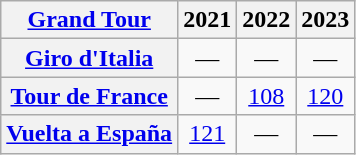<table class="wikitable plainrowheaders">
<tr>
<th scope="col"><a href='#'>Grand Tour</a></th>
<th scope="col">2021</th>
<th scope="col">2022</th>
<th scope="col">2023</th>
</tr>
<tr style="text-align:center;">
<th scope="row"> <a href='#'>Giro d'Italia</a></th>
<td>—</td>
<td>—</td>
<td>—</td>
</tr>
<tr style="text-align:center;">
<th scope="row"> <a href='#'>Tour de France</a></th>
<td>—</td>
<td><a href='#'>108</a></td>
<td><a href='#'>120</a></td>
</tr>
<tr style="text-align:center;">
<th scope="row"> <a href='#'>Vuelta a España</a></th>
<td><a href='#'>121</a></td>
<td>—</td>
<td>—</td>
</tr>
</table>
